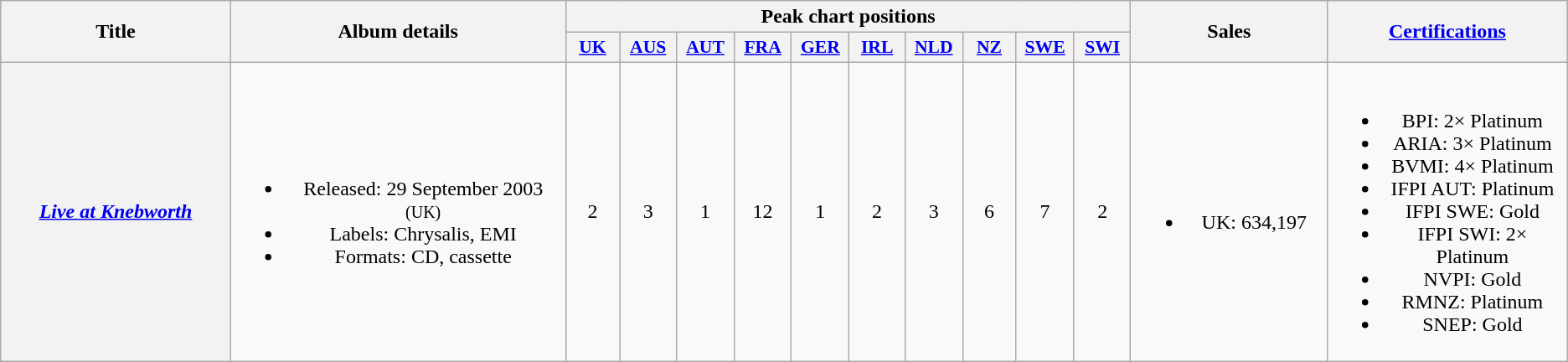<table class="wikitable plainrowheaders" style="text-align:center;" border="1">
<tr>
<th scope="col" rowspan="2" style="width:14em;">Title</th>
<th scope="col" rowspan="2" style="width:19em;">Album details</th>
<th scope="col" colspan="10">Peak chart positions</th>
<th scope="col" rowspan="2" style="width:11em;">Sales</th>
<th scope="col" rowspan="2" style="width:14em;"><a href='#'>Certifications</a></th>
</tr>
<tr>
<th scope="col" style="width:3em;font-size:90%;"><a href='#'>UK</a><br></th>
<th scope="col" style="width:3em;font-size:90%;"><a href='#'>AUS</a><br></th>
<th scope="col" style="width:3em;font-size:90%;"><a href='#'>AUT</a><br></th>
<th scope="col" style="width:3em;font-size:90%;"><a href='#'>FRA</a><br></th>
<th scope="col" style="width:3em;font-size:90%;"><a href='#'>GER</a><br></th>
<th scope="col" style="width:3em;font-size:90%;"><a href='#'>IRL</a><br></th>
<th scope="col" style="width:3em;font-size:90%;"><a href='#'>NLD</a><br></th>
<th scope="col" style="width:3em;font-size:90%;"><a href='#'>NZ</a><br></th>
<th scope="col" style="width:3em;font-size:90%;"><a href='#'>SWE</a><br></th>
<th scope="col" style="width:3em;font-size:90%;"><a href='#'>SWI</a><br></th>
</tr>
<tr>
<th scope="row"><em><a href='#'>Live at Knebworth</a></em></th>
<td><br><ul><li>Released: 29 September 2003 <small>(UK)</small></li><li>Labels: Chrysalis, EMI</li><li>Formats: CD, cassette</li></ul></td>
<td>2</td>
<td>3</td>
<td>1</td>
<td>12</td>
<td>1</td>
<td>2</td>
<td>3</td>
<td>6</td>
<td>7</td>
<td>2</td>
<td><br><ul><li>UK: 634,197</li></ul></td>
<td><br><ul><li>BPI: 2× Platinum</li><li>ARIA: 3× Platinum</li><li>BVMI: 4× Platinum</li><li>IFPI AUT: Platinum</li><li>IFPI SWE: Gold</li><li>IFPI SWI: 2× Platinum</li><li>NVPI: Gold</li><li>RMNZ: Platinum</li><li>SNEP: Gold</li></ul></td>
</tr>
</table>
